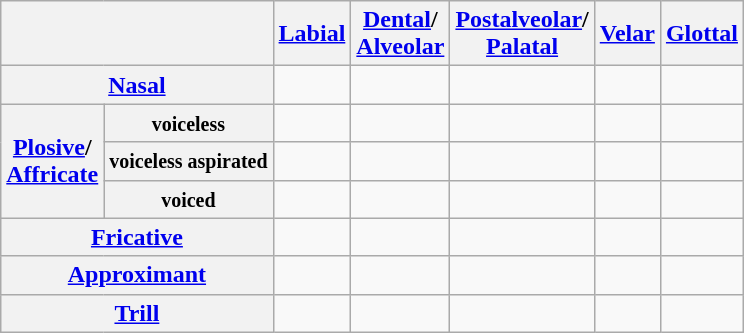<table class="wikitable" style="text-align: center;">
<tr>
<th colspan="2"></th>
<th><a href='#'>Labial</a></th>
<th><a href='#'>Dental</a>/<br><a href='#'>Alveolar</a></th>
<th><a href='#'>Postalveolar</a>/<br><a href='#'>Palatal</a></th>
<th><a href='#'>Velar</a></th>
<th><a href='#'>Glottal</a></th>
</tr>
<tr>
<th colspan="2"><a href='#'>Nasal</a></th>
<td></td>
<td></td>
<td></td>
<td></td>
<td></td>
</tr>
<tr>
<th rowspan="3"><a href='#'>Plosive</a>/<br><a href='#'>Affricate</a></th>
<th><small>voiceless</small></th>
<td></td>
<td></td>
<td></td>
<td></td>
<td></td>
</tr>
<tr>
<th><small>voiceless aspirated</small></th>
<td></td>
<td></td>
<td></td>
<td></td>
<td></td>
</tr>
<tr>
<th><small>voiced</small></th>
<td></td>
<td></td>
<td></td>
<td></td>
<td></td>
</tr>
<tr>
<th colspan="2"><a href='#'>Fricative</a></th>
<td></td>
<td></td>
<td></td>
<td></td>
<td></td>
</tr>
<tr>
<th colspan="2"><a href='#'>Approximant</a></th>
<td></td>
<td></td>
<td></td>
<td></td>
<td></td>
</tr>
<tr>
<th colspan="2"><a href='#'>Trill</a></th>
<td></td>
<td></td>
<td></td>
<td></td>
<td></td>
</tr>
</table>
